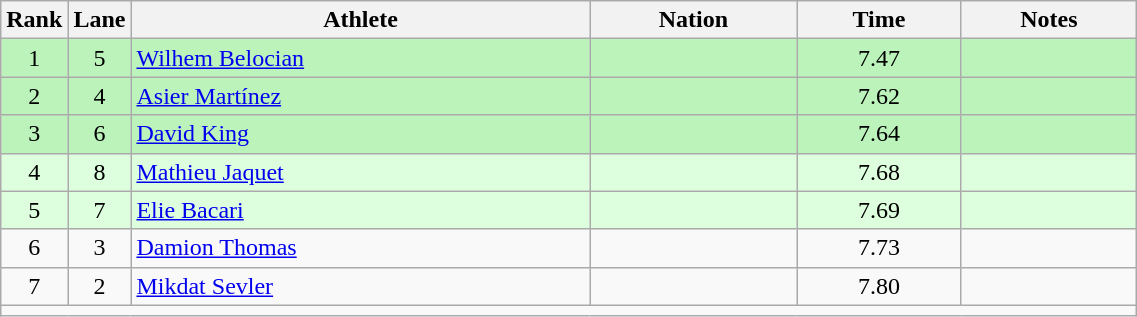<table class="wikitable sortable" style="text-align:center;width: 60%;">
<tr>
<th scope="col" style="width: 10px;">Rank</th>
<th scope="col" style="width: 10px;">Lane</th>
<th scope="col">Athlete</th>
<th scope="col">Nation</th>
<th scope="col">Time</th>
<th scope="col">Notes</th>
</tr>
<tr bgcolor=bbf3bb>
<td>1</td>
<td>5</td>
<td align=left><a href='#'>Wilhem Belocian</a></td>
<td align=left></td>
<td>7.47</td>
<td></td>
</tr>
<tr bgcolor=bbf3bb>
<td>2</td>
<td>4</td>
<td align=left><a href='#'>Asier Martínez</a></td>
<td align=left></td>
<td>7.62</td>
<td></td>
</tr>
<tr bgcolor=bbf3bb>
<td>3</td>
<td>6</td>
<td align=left><a href='#'>David King</a></td>
<td align=left></td>
<td>7.64</td>
<td></td>
</tr>
<tr bgcolor=ddffdd>
<td>4</td>
<td>8</td>
<td align=left><a href='#'>Mathieu Jaquet</a></td>
<td align=left></td>
<td>7.68</td>
<td></td>
</tr>
<tr bgcolor=ddffdd>
<td>5</td>
<td>7</td>
<td align=left><a href='#'>Elie Bacari</a></td>
<td align=left></td>
<td>7.69</td>
<td></td>
</tr>
<tr>
<td>6</td>
<td>3</td>
<td align=left><a href='#'>Damion Thomas</a></td>
<td align=left></td>
<td>7.73</td>
<td></td>
</tr>
<tr>
<td>7</td>
<td>2</td>
<td align=left><a href='#'>Mikdat Sevler</a></td>
<td align=left></td>
<td>7.80</td>
<td></td>
</tr>
<tr class="sortbottom">
<td colspan="6"></td>
</tr>
</table>
